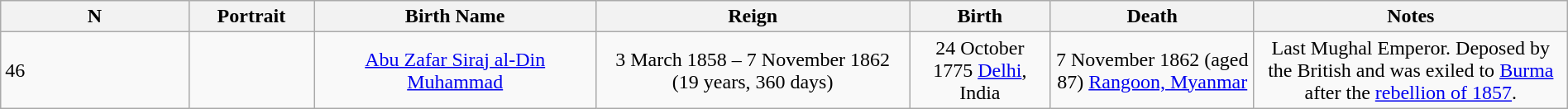<table style="width:100%;" class="wikitable">
<tr>
<th>N</th>
<th style="width:8%;">Portrait</th>
<th style="width:18%;">Birth Name</th>
<th style="width:20%;">Reign</th>
<th style="width:9%;">Birth</th>
<th style="width:13%;">Death</th>
<th style="width:20%;">Notes</th>
</tr>
<tr>
<td>46</td>
<td style="text-align:center;"></td>
<td style="text-align:center;"><a href='#'>Abu Zafar Siraj al-Din Muhammad</a> <br></td>
<td style="text-align:center;">3 March 1858 – 7 November 1862<br>(19 years, 360 days)</td>
<td style="text-align:center;">24 October 1775 <a href='#'>Delhi</a>, India</td>
<td style="text-align:center;">7 November 1862 (aged 87) <a href='#'>Rangoon, Myanmar</a></td>
<td style="text-align:center;">Last Mughal Emperor. Deposed by the British and was exiled to <a href='#'>Burma</a> after the <a href='#'>rebellion of 1857</a>.</td>
</tr>
</table>
